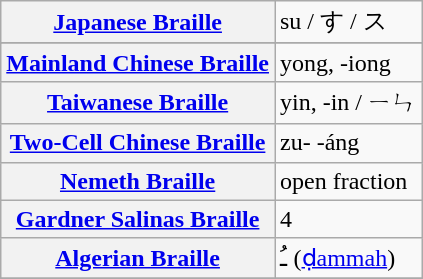<table class="wikitable">
<tr>
<th align=left><a href='#'>Japanese Braille</a></th>
<td>su / す / ス </td>
</tr>
<tr>
</tr>
<tr>
<th align=left><a href='#'>Mainland Chinese Braille</a></th>
<td>yong, -iong </td>
</tr>
<tr>
<th align=left><a href='#'>Taiwanese Braille</a></th>
<td>yin, -in / ㄧㄣ</td>
</tr>
<tr>
<th align=left><a href='#'>Two-Cell Chinese Braille</a></th>
<td>zu- -áng</td>
</tr>
<tr>
<th align=left><a href='#'>Nemeth Braille</a></th>
<td>open fraction </td>
</tr>
<tr>
<th align=left><a href='#'>Gardner Salinas Braille</a></th>
<td>4 </td>
</tr>
<tr>
<th align=left><a href='#'>Algerian Braille</a></th>
<td>ـُ ‎(<a href='#'>ḍammah</a>)</td>
</tr>
<tr>
</tr>
</table>
